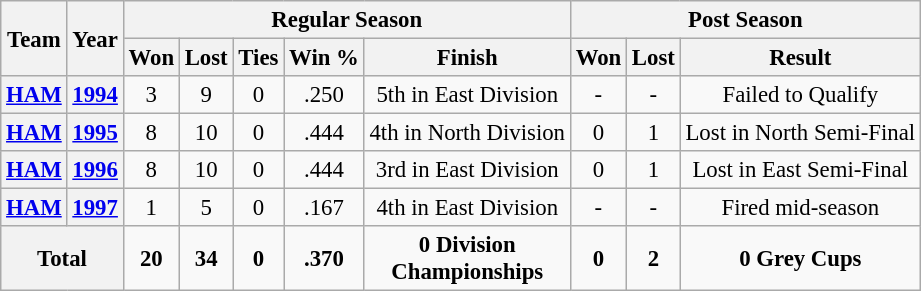<table class="wikitable" style="font-size: 95%; text-align:center;">
<tr>
<th rowspan="2">Team</th>
<th rowspan="2">Year</th>
<th colspan="5">Regular Season</th>
<th colspan="4">Post Season</th>
</tr>
<tr>
<th>Won</th>
<th>Lost</th>
<th>Ties</th>
<th>Win %</th>
<th>Finish</th>
<th>Won</th>
<th>Lost</th>
<th>Result</th>
</tr>
<tr>
<th><a href='#'>HAM</a></th>
<th><a href='#'>1994</a></th>
<td>3</td>
<td>9</td>
<td>0</td>
<td>.250</td>
<td>5th in East Division</td>
<td>-</td>
<td>-</td>
<td>Failed to Qualify</td>
</tr>
<tr>
<th><a href='#'>HAM</a></th>
<th><a href='#'>1995</a></th>
<td>8</td>
<td>10</td>
<td>0</td>
<td>.444</td>
<td>4th in North Division</td>
<td>0</td>
<td>1</td>
<td>Lost in North Semi-Final</td>
</tr>
<tr>
<th><a href='#'>HAM</a></th>
<th><a href='#'>1996</a></th>
<td>8</td>
<td>10</td>
<td>0</td>
<td>.444</td>
<td>3rd in East Division</td>
<td>0</td>
<td>1</td>
<td>Lost in East Semi-Final</td>
</tr>
<tr>
<th><a href='#'>HAM</a></th>
<th><a href='#'>1997</a></th>
<td>1</td>
<td>5</td>
<td>0</td>
<td>.167</td>
<td>4th in East Division</td>
<td>-</td>
<td>-</td>
<td>Fired mid-season</td>
</tr>
<tr>
<th colspan="2"><strong>Total</strong></th>
<td><strong>20</strong></td>
<td><strong>34</strong></td>
<td><strong>0</strong></td>
<td><strong>.370</strong></td>
<td><strong>0 Division<br>Championships</strong></td>
<td><strong>0</strong></td>
<td><strong>2</strong></td>
<td><strong>0 Grey Cups</strong></td>
</tr>
</table>
